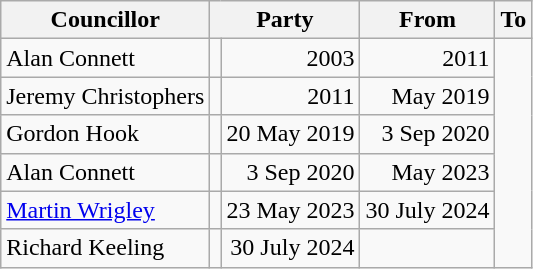<table class=wikitable>
<tr>
<th>Councillor</th>
<th colspan=2>Party</th>
<th>From</th>
<th>To</th>
</tr>
<tr>
<td>Alan Connett</td>
<td></td>
<td align=right>2003</td>
<td align=right>2011</td>
</tr>
<tr>
<td>Jeremy Christophers</td>
<td></td>
<td align=right>2011</td>
<td align=right>May 2019</td>
</tr>
<tr>
<td>Gordon Hook</td>
<td></td>
<td align=right>20 May 2019</td>
<td align=right>3 Sep 2020</td>
</tr>
<tr>
<td>Alan Connett</td>
<td></td>
<td align=right>3 Sep 2020</td>
<td align=right>May 2023</td>
</tr>
<tr>
<td><a href='#'>Martin Wrigley</a></td>
<td></td>
<td align=right>23 May 2023</td>
<td align=right>30 July 2024</td>
</tr>
<tr>
<td>Richard Keeling</td>
<td></td>
<td align=right>30 July 2024</td>
<td align=right></td>
</tr>
</table>
